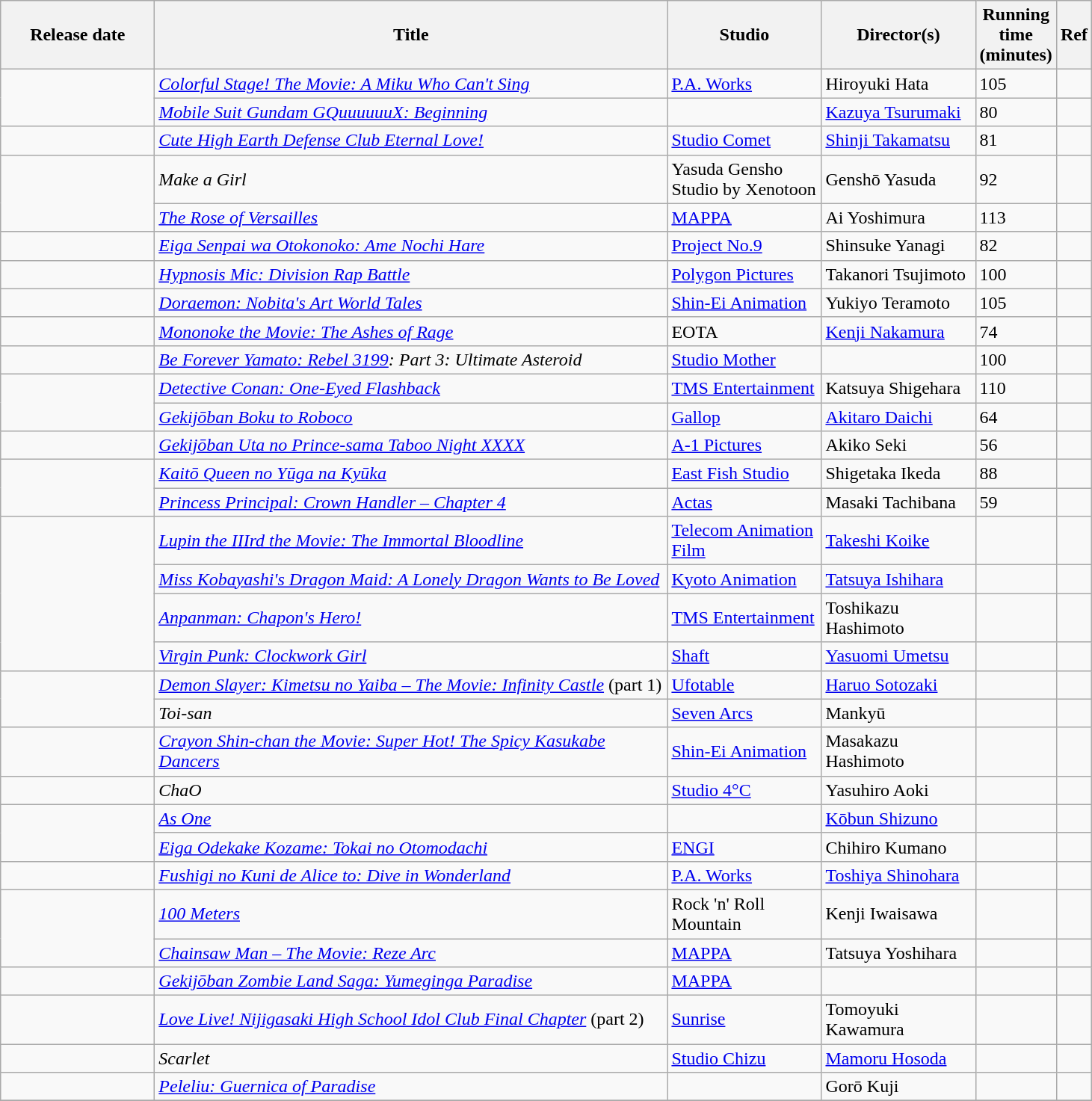<table class="wikitable sortable" border="1">
<tr>
<th data-sort-type="text" width="130px">Release date</th>
<th width="450px">Title</th>
<th data-sort-type="text" width="130px">Studio</th>
<th data-sort-type="text" width="130px">Director(s)</th>
<th width="10px">Running time (minutes)</th>
<th class="unsortable" width="5px">Ref</th>
</tr>
<tr>
<td rowspan="2"></td>
<td><em><a href='#'>Colorful Stage! The Movie: A Miku Who Can't Sing</a></em></td>
<td><a href='#'>P.A. Works</a></td>
<td>Hiroyuki Hata</td>
<td>105</td>
<td></td>
</tr>
<tr>
<td><em><a href='#'>Mobile Suit Gundam GQuuuuuuX: Beginning</a></em></td>
<td></td>
<td><a href='#'>Kazuya Tsurumaki</a></td>
<td>80</td>
<td></td>
</tr>
<tr>
<td></td>
<td><em><a href='#'>Cute High Earth Defense Club Eternal Love!</a></em></td>
<td><a href='#'>Studio Comet</a></td>
<td><a href='#'>Shinji Takamatsu</a></td>
<td>81</td>
<td></td>
</tr>
<tr>
<td rowspan="2"></td>
<td><em>Make a Girl</em></td>
<td>Yasuda Gensho Studio by Xenotoon</td>
<td>Genshō Yasuda</td>
<td>92</td>
<td></td>
</tr>
<tr>
<td><em><a href='#'>The Rose of Versailles</a></em></td>
<td><a href='#'>MAPPA</a></td>
<td>Ai Yoshimura</td>
<td>113</td>
<td></td>
</tr>
<tr>
<td></td>
<td><em><a href='#'>Eiga Senpai wa Otokonoko: Ame Nochi Hare</a></em></td>
<td><a href='#'>Project No.9</a></td>
<td>Shinsuke Yanagi</td>
<td>82</td>
<td></td>
</tr>
<tr>
<td></td>
<td><em><a href='#'>Hypnosis Mic: Division Rap Battle</a></em></td>
<td><a href='#'>Polygon Pictures</a></td>
<td>Takanori Tsujimoto</td>
<td>100</td>
<td></td>
</tr>
<tr>
<td></td>
<td><em><a href='#'>Doraemon: Nobita's Art World Tales</a></em></td>
<td><a href='#'>Shin-Ei Animation</a></td>
<td>Yukiyo Teramoto</td>
<td>105</td>
<td></td>
</tr>
<tr>
<td></td>
<td><em><a href='#'>Mononoke the Movie: The Ashes of Rage</a></em></td>
<td>EOTA</td>
<td><a href='#'>Kenji Nakamura</a></td>
<td>74</td>
<td></td>
</tr>
<tr>
<td></td>
<td><em><a href='#'>Be Forever Yamato: Rebel 3199</a>: Part 3: Ultimate Asteroid</em></td>
<td><a href='#'>Studio Mother</a></td>
<td></td>
<td>100</td>
<td></td>
</tr>
<tr>
<td rowspan="2"></td>
<td><em><a href='#'>Detective Conan: One-Eyed Flashback</a></em></td>
<td><a href='#'>TMS Entertainment</a></td>
<td>Katsuya Shigehara</td>
<td>110</td>
<td></td>
</tr>
<tr>
<td><em><a href='#'>Gekijōban Boku to Roboco</a></em></td>
<td><a href='#'>Gallop</a></td>
<td><a href='#'>Akitaro Daichi</a></td>
<td>64</td>
<td></td>
</tr>
<tr>
<td></td>
<td><em><a href='#'>Gekijōban Uta no Prince-sama Taboo Night XXXX</a></em></td>
<td><a href='#'>A-1 Pictures</a></td>
<td>Akiko Seki</td>
<td>56</td>
<td></td>
</tr>
<tr>
<td rowspan="2"></td>
<td><em><a href='#'>Kaitō Queen no Yūga na Kyūka</a></em></td>
<td><a href='#'>East Fish Studio</a></td>
<td>Shigetaka Ikeda</td>
<td>88</td>
<td></td>
</tr>
<tr>
<td><em><a href='#'>Princess Principal: Crown Handler – Chapter 4</a></em></td>
<td><a href='#'>Actas</a></td>
<td>Masaki Tachibana</td>
<td>59</td>
<td></td>
</tr>
<tr>
<td rowspan="4"></td>
<td><em><a href='#'>Lupin the IIIrd the Movie: The Immortal Bloodline</a></em></td>
<td><a href='#'>Telecom Animation Film</a></td>
<td><a href='#'>Takeshi Koike</a></td>
<td></td>
<td></td>
</tr>
<tr>
<td><em><a href='#'>Miss Kobayashi's Dragon Maid: A Lonely Dragon Wants to Be Loved</a></em></td>
<td><a href='#'>Kyoto Animation</a></td>
<td><a href='#'>Tatsuya Ishihara</a></td>
<td></td>
<td></td>
</tr>
<tr>
<td><em><a href='#'>Anpanman: Chapon's Hero!</a></em></td>
<td><a href='#'>TMS Entertainment</a></td>
<td>Toshikazu Hashimoto</td>
<td></td>
<td></td>
</tr>
<tr>
<td><em><a href='#'>Virgin Punk: Clockwork Girl</a></em></td>
<td><a href='#'>Shaft</a></td>
<td><a href='#'>Yasuomi Umetsu</a></td>
<td></td>
<td></td>
</tr>
<tr>
<td rowspan="2"></td>
<td><em><a href='#'>Demon Slayer: Kimetsu no Yaiba – The Movie: Infinity Castle</a></em> (part 1)</td>
<td><a href='#'>Ufotable</a></td>
<td><a href='#'>Haruo Sotozaki</a></td>
<td></td>
<td></td>
</tr>
<tr>
<td><em>Toi-san</em></td>
<td><a href='#'>Seven Arcs</a></td>
<td>Mankyū</td>
<td></td>
<td></td>
</tr>
<tr>
<td></td>
<td><em><a href='#'>Crayon Shin-chan the Movie: Super Hot! The Spicy Kasukabe Dancers</a></em></td>
<td><a href='#'>Shin-Ei Animation</a></td>
<td>Masakazu Hashimoto</td>
<td></td>
<td></td>
</tr>
<tr>
<td></td>
<td><em>ChaO</em></td>
<td><a href='#'>Studio 4°C</a></td>
<td>Yasuhiro Aoki</td>
<td></td>
<td></td>
</tr>
<tr>
<td rowspan="2"></td>
<td><em><a href='#'>As One</a></em></td>
<td></td>
<td><a href='#'>Kōbun Shizuno</a></td>
<td></td>
<td></td>
</tr>
<tr>
<td><em><a href='#'>Eiga Odekake Kozame: Tokai no Otomodachi</a></em></td>
<td><a href='#'>ENGI</a></td>
<td>Chihiro Kumano</td>
<td></td>
<td></td>
</tr>
<tr>
<td></td>
<td><em><a href='#'>Fushigi no Kuni de Alice to: Dive in Wonderland</a></em></td>
<td><a href='#'>P.A. Works</a></td>
<td><a href='#'>Toshiya Shinohara</a></td>
<td></td>
<td></td>
</tr>
<tr>
<td rowspan="2"></td>
<td><em><a href='#'>100 Meters</a></em></td>
<td>Rock 'n' Roll Mountain</td>
<td>Kenji Iwaisawa</td>
<td></td>
<td></td>
</tr>
<tr>
<td><em><a href='#'>Chainsaw Man – The Movie: Reze Arc</a></em></td>
<td><a href='#'>MAPPA</a></td>
<td>Tatsuya Yoshihara</td>
<td></td>
<td></td>
</tr>
<tr>
<td></td>
<td><em><a href='#'>Gekijōban Zombie Land Saga: Yumeginga Paradise</a></em></td>
<td><a href='#'>MAPPA</a></td>
<td></td>
<td></td>
<td></td>
</tr>
<tr>
<td></td>
<td><em><a href='#'>Love Live! Nijigasaki High School Idol Club Final Chapter</a></em> (part 2)</td>
<td><a href='#'>Sunrise</a></td>
<td>Tomoyuki Kawamura</td>
<td></td>
<td></td>
</tr>
<tr>
<td></td>
<td><em>Scarlet</em></td>
<td><a href='#'>Studio Chizu</a></td>
<td><a href='#'>Mamoru Hosoda</a></td>
<td></td>
<td></td>
</tr>
<tr>
<td></td>
<td><em><a href='#'>Peleliu: Guernica of Paradise</a></em></td>
<td></td>
<td>Gorō Kuji</td>
<td></td>
<td></td>
</tr>
<tr>
</tr>
</table>
